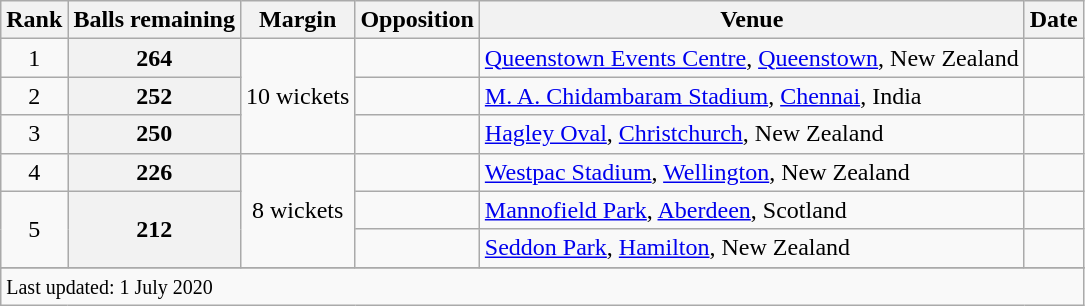<table class="wikitable plainrowheaders sortable">
<tr>
<th scope=col>Rank</th>
<th scope=col>Balls remaining</th>
<th scope=col>Margin</th>
<th scope=col>Opposition</th>
<th scope=col>Venue</th>
<th scope=col>Date</th>
</tr>
<tr>
<td align=center>1</td>
<th scope=row style=text-align:center;>264</th>
<td scope=row style=text-align:center; rowspan=3>10 wickets</td>
<td></td>
<td><a href='#'>Queenstown Events Centre</a>, <a href='#'>Queenstown</a>, New Zealand</td>
<td></td>
</tr>
<tr>
<td align=center>2</td>
<th scope=row style=text-align:center;>252</th>
<td></td>
<td><a href='#'>M. A. Chidambaram Stadium</a>, <a href='#'>Chennai</a>, India</td>
<td> </td>
</tr>
<tr>
<td align=center>3</td>
<th scope=row style=text-align:center;>250</th>
<td></td>
<td><a href='#'>Hagley Oval</a>, <a href='#'>Christchurch</a>, New Zealand</td>
<td></td>
</tr>
<tr>
<td align=center>4</td>
<th scope=row style=text-align:center;>226</th>
<td scope=row style=text-align:center; rowspan=3>8 wickets</td>
<td></td>
<td><a href='#'>Westpac Stadium</a>, <a href='#'>Wellington</a>, New Zealand</td>
<td> </td>
</tr>
<tr>
<td align=center rowspan=2>5</td>
<th scope=row style=text-align:center; rowspan=2>212</th>
<td></td>
<td><a href='#'>Mannofield Park</a>, <a href='#'>Aberdeen</a>, Scotland</td>
<td></td>
</tr>
<tr>
<td></td>
<td><a href='#'>Seddon Park</a>, <a href='#'>Hamilton</a>, New Zealand</td>
<td></td>
</tr>
<tr>
</tr>
<tr class=sortbottom>
<td colspan=6><small>Last updated: 1 July 2020</small></td>
</tr>
</table>
